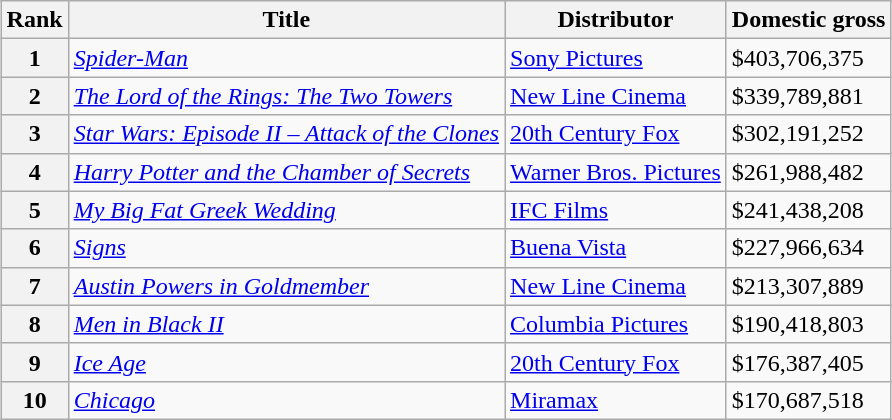<table class="wikitable" style="margin:auto; margin:auto;">
<tr>
<th>Rank</th>
<th>Title</th>
<th>Distributor</th>
<th>Domestic gross </th>
</tr>
<tr>
<th style="text-align:center;">1</th>
<td><em><a href='#'>Spider-Man</a></em></td>
<td><a href='#'>Sony Pictures</a></td>
<td>$403,706,375</td>
</tr>
<tr>
<th style="text-align:center;">2</th>
<td><em><a href='#'>The Lord of the Rings: The Two Towers</a></em></td>
<td><a href='#'>New Line Cinema</a></td>
<td>$339,789,881</td>
</tr>
<tr>
<th style="text-align:center;">3</th>
<td><em><a href='#'>Star Wars: Episode II – Attack of the Clones</a></em></td>
<td><a href='#'>20th Century Fox</a></td>
<td>$302,191,252</td>
</tr>
<tr>
<th style="text-align:center;">4</th>
<td><em><a href='#'>Harry Potter and the Chamber of Secrets</a></em></td>
<td><a href='#'>Warner Bros. Pictures</a></td>
<td>$261,988,482</td>
</tr>
<tr>
<th style="text-align:center;">5</th>
<td><em><a href='#'>My Big Fat Greek Wedding</a></em></td>
<td><a href='#'>IFC Films</a></td>
<td>$241,438,208</td>
</tr>
<tr>
<th style="text-align:center;">6</th>
<td><em><a href='#'>Signs</a></em></td>
<td><a href='#'>Buena Vista</a></td>
<td>$227,966,634</td>
</tr>
<tr>
<th style="text-align:center;">7</th>
<td><em><a href='#'>Austin Powers in Goldmember</a></em></td>
<td><a href='#'>New Line Cinema</a></td>
<td>$213,307,889</td>
</tr>
<tr>
<th style="text-align:center;">8</th>
<td><em><a href='#'>Men in Black II</a></em></td>
<td><a href='#'>Columbia Pictures</a></td>
<td>$190,418,803</td>
</tr>
<tr>
<th style="text-align:center;">9</th>
<td><em><a href='#'>Ice Age</a></em></td>
<td><a href='#'>20th Century Fox</a></td>
<td>$176,387,405</td>
</tr>
<tr>
<th style="text-align:center;">10</th>
<td><em><a href='#'>Chicago</a></em></td>
<td><a href='#'>Miramax</a></td>
<td>$170,687,518</td>
</tr>
</table>
